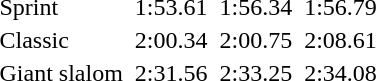<table>
<tr>
<td>Sprint</td>
<td></td>
<td>1:53.61</td>
<td></td>
<td>1:56.34</td>
<td></td>
<td>1:56.79</td>
</tr>
<tr>
<td>Classic</td>
<td></td>
<td>2:00.34</td>
<td></td>
<td>2:00.75</td>
<td></td>
<td>2:08.61</td>
</tr>
<tr>
<td>Giant slalom</td>
<td></td>
<td>2:31.56</td>
<td></td>
<td>2:33.25</td>
<td></td>
<td>2:34.08</td>
</tr>
</table>
